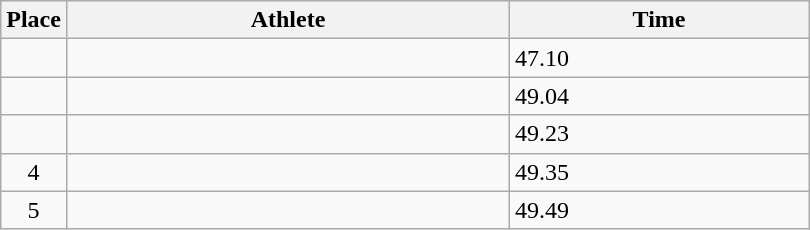<table class=wikitable>
<tr>
<th>Place</th>
<th style="width:18em">Athlete</th>
<th style="width:12em">Time</th>
</tr>
<tr>
<td align=center></td>
<td></td>
<td>47.10  <strong></strong></td>
</tr>
<tr>
<td align=center></td>
<td></td>
<td>49.04</td>
</tr>
<tr>
<td align=center></td>
<td></td>
<td>49.23</td>
</tr>
<tr>
<td align=center>4</td>
<td></td>
<td>49.35</td>
</tr>
<tr>
<td align=center>5</td>
<td></td>
<td>49.49</td>
</tr>
</table>
